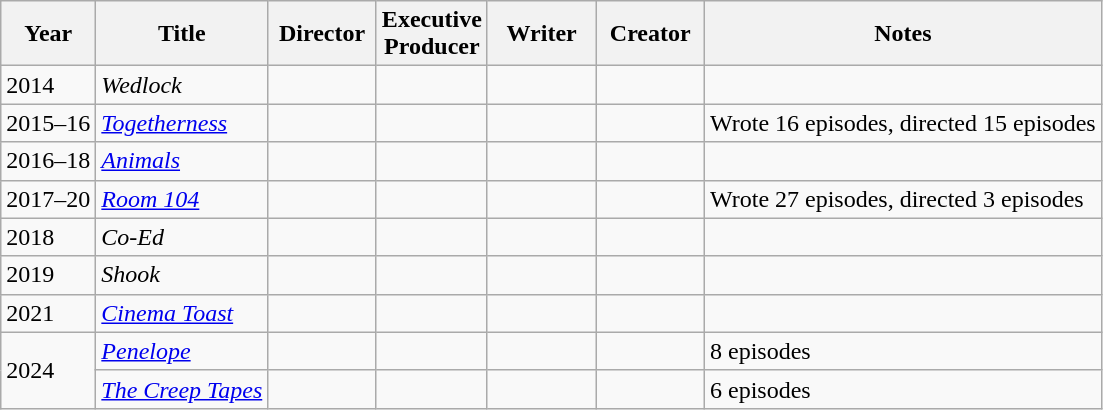<table class="wikitable" style="text-align:left; margin-center:auto; margin-center:auto">
<tr>
<th>Year</th>
<th>Title</th>
<th width=65>Director</th>
<th width=65>Executive<br>Producer</th>
<th width=65>Writer</th>
<th width=65>Creator</th>
<th>Notes</th>
</tr>
<tr>
<td>2014</td>
<td style="text-align:left;"><em>Wedlock</em></td>
<td></td>
<td></td>
<td></td>
<td></td>
<td></td>
</tr>
<tr>
<td>2015–16</td>
<td style="text-align:left;"><em><a href='#'>Togetherness</a></em></td>
<td></td>
<td></td>
<td></td>
<td></td>
<td>Wrote 16 episodes, directed 15 episodes</td>
</tr>
<tr>
<td>2016–18</td>
<td><em><a href='#'>Animals</a></em></td>
<td></td>
<td></td>
<td></td>
<td></td>
<td></td>
</tr>
<tr>
<td>2017–20</td>
<td style="text-align:left;"><em><a href='#'>Room 104</a></em></td>
<td></td>
<td></td>
<td></td>
<td></td>
<td>Wrote 27 episodes, directed 3 episodes</td>
</tr>
<tr>
<td>2018</td>
<td style="text-align:left;"><em>Co-Ed</em></td>
<td></td>
<td></td>
<td></td>
<td></td>
<td></td>
</tr>
<tr>
<td>2019</td>
<td style="text-align:left;"><em>Shook</em></td>
<td></td>
<td></td>
<td></td>
<td></td>
<td></td>
</tr>
<tr>
<td>2021</td>
<td><em><a href='#'>Cinema Toast</a></em></td>
<td></td>
<td></td>
<td></td>
<td></td>
<td></td>
</tr>
<tr>
<td rowspan="2">2024</td>
<td><em><a href='#'>Penelope</a></em></td>
<td></td>
<td></td>
<td></td>
<td></td>
<td>8 episodes</td>
</tr>
<tr>
<td><em><a href='#'>The Creep Tapes</a></em></td>
<td></td>
<td></td>
<td></td>
<td></td>
<td>6 episodes</td>
</tr>
</table>
